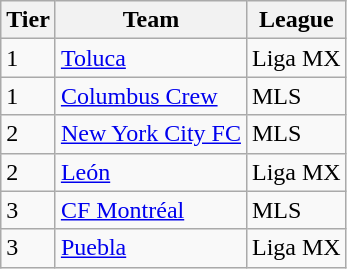<table class="wikitable" style="white-space:nowrap; display:inline-table;">
<tr>
<th>Tier</th>
<th>Team</th>
<th>League</th>
</tr>
<tr>
<td>1</td>
<td><a href='#'>Toluca</a></td>
<td>Liga MX</td>
</tr>
<tr>
<td>1</td>
<td><a href='#'>Columbus Crew</a></td>
<td>MLS</td>
</tr>
<tr>
<td>2</td>
<td><a href='#'>New York City FC</a></td>
<td>MLS</td>
</tr>
<tr>
<td>2</td>
<td><a href='#'>León</a></td>
<td>Liga MX</td>
</tr>
<tr>
<td>3</td>
<td><a href='#'>CF Montréal</a></td>
<td>MLS</td>
</tr>
<tr>
<td>3</td>
<td><a href='#'>Puebla</a></td>
<td>Liga MX</td>
</tr>
</table>
